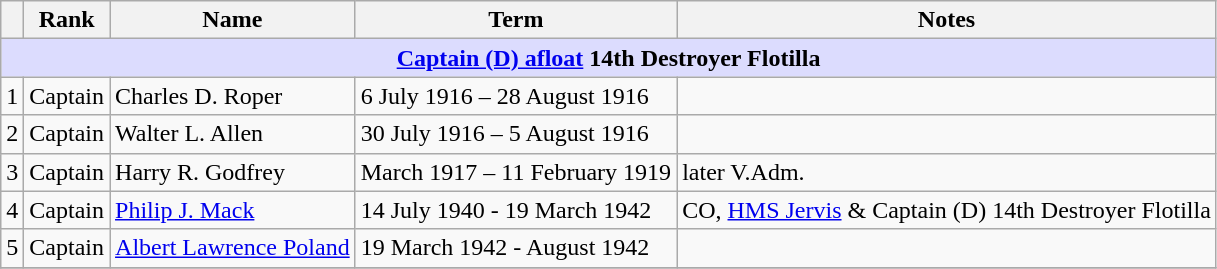<table class="wikitable">
<tr>
<th></th>
<th>Rank</th>
<th>Name</th>
<th>Term</th>
<th>Notes</th>
</tr>
<tr>
<td colspan="6" align="center" style="background:#dcdcfe;"><strong><a href='#'>Captain (D) afloat</a> 14th Destroyer Flotilla</strong></td>
</tr>
<tr>
<td>1</td>
<td>Captain</td>
<td>Charles D. Roper</td>
<td>6 July 1916 – 28 August 1916</td>
<td></td>
</tr>
<tr>
<td>2</td>
<td>Captain</td>
<td>Walter L. Allen</td>
<td>30 July 1916 – 5 August 1916</td>
<td></td>
</tr>
<tr>
<td>3</td>
<td>Captain</td>
<td>Harry R. Godfrey</td>
<td>March 1917 – 11 February 1919</td>
<td>later V.Adm.</td>
</tr>
<tr>
<td>4</td>
<td>Captain</td>
<td><a href='#'>Philip J. Mack</a></td>
<td>14 July 1940 - 19 March 1942</td>
<td>CO, <a href='#'>HMS Jervis</a> & Captain (D) 14th Destroyer Flotilla </td>
</tr>
<tr>
<td>5</td>
<td>Captain</td>
<td><a href='#'>Albert Lawrence Poland</a></td>
<td>19 March 1942 - August 1942</td>
<td></td>
</tr>
<tr>
</tr>
</table>
